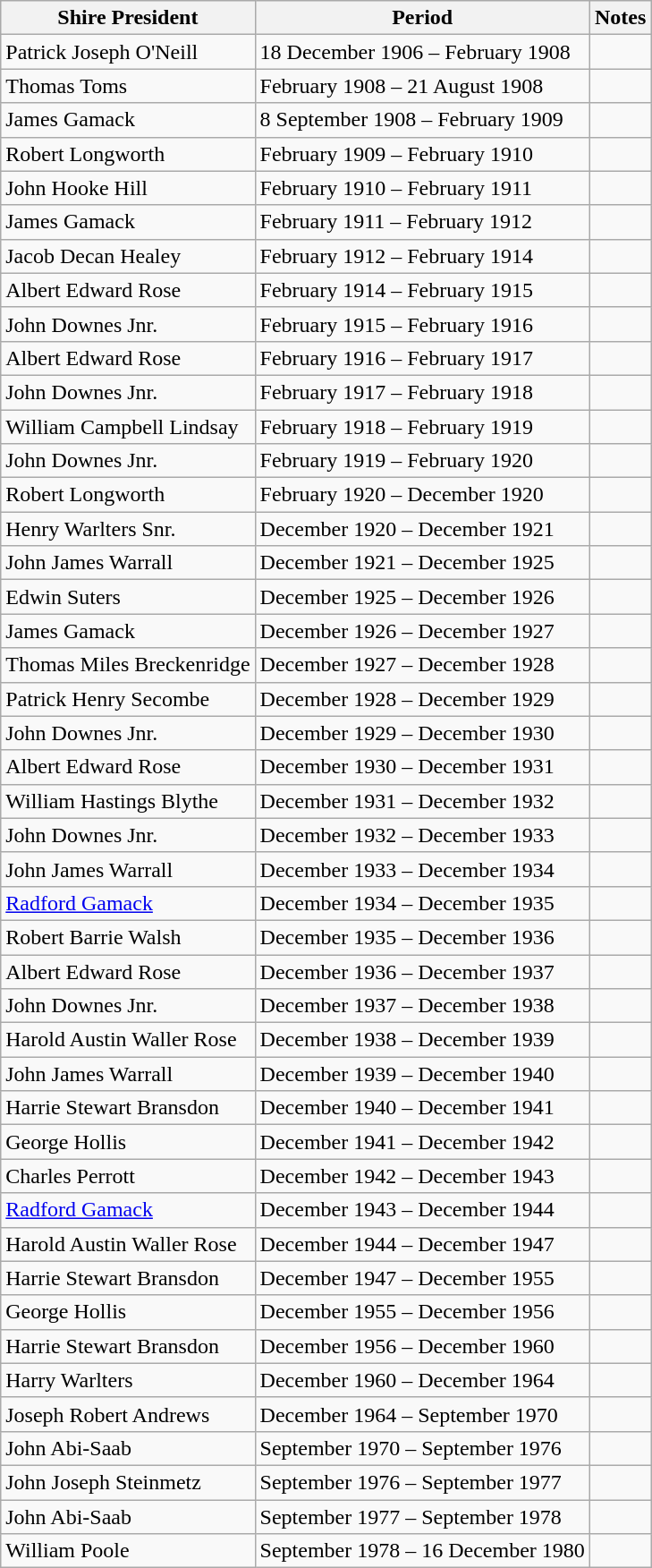<table class="wikitable">
<tr>
<th>Shire President</th>
<th>Period</th>
<th>Notes</th>
</tr>
<tr>
<td>Patrick Joseph O'Neill</td>
<td>18 December 1906 – February 1908</td>
<td></td>
</tr>
<tr>
<td>Thomas Toms</td>
<td>February 1908 – 21 August 1908</td>
<td></td>
</tr>
<tr>
<td>James Gamack</td>
<td>8 September 1908 – February 1909</td>
<td></td>
</tr>
<tr>
<td>Robert Longworth</td>
<td>February 1909 – February 1910</td>
<td></td>
</tr>
<tr>
<td>John Hooke Hill</td>
<td>February 1910 – February 1911</td>
<td></td>
</tr>
<tr>
<td>James Gamack</td>
<td>February 1911 – February 1912</td>
<td></td>
</tr>
<tr>
<td>Jacob Decan Healey</td>
<td>February 1912 – February 1914</td>
<td></td>
</tr>
<tr>
<td>Albert Edward Rose</td>
<td>February 1914 – February 1915</td>
<td></td>
</tr>
<tr>
<td>John Downes Jnr.</td>
<td>February 1915 – February 1916</td>
<td></td>
</tr>
<tr>
<td>Albert Edward Rose</td>
<td>February 1916 – February 1917</td>
<td></td>
</tr>
<tr>
<td>John Downes Jnr.</td>
<td>February 1917 – February 1918</td>
<td></td>
</tr>
<tr>
<td>William Campbell Lindsay</td>
<td>February 1918 – February 1919</td>
<td></td>
</tr>
<tr>
<td>John Downes Jnr.</td>
<td>February 1919 – February 1920</td>
<td></td>
</tr>
<tr>
<td>Robert Longworth</td>
<td>February 1920 – December 1920</td>
<td></td>
</tr>
<tr>
<td>Henry Warlters Snr.</td>
<td>December 1920 – December 1921</td>
<td></td>
</tr>
<tr>
<td>John James Warrall</td>
<td>December 1921 – December 1925</td>
<td></td>
</tr>
<tr>
<td>Edwin Suters</td>
<td>December 1925 – December 1926</td>
<td></td>
</tr>
<tr>
<td>James Gamack</td>
<td>December 1926 – December 1927</td>
<td></td>
</tr>
<tr>
<td>Thomas Miles Breckenridge</td>
<td>December 1927 – December 1928</td>
<td></td>
</tr>
<tr>
<td>Patrick Henry Secombe</td>
<td>December 1928 – December 1929</td>
<td></td>
</tr>
<tr>
<td>John Downes Jnr.</td>
<td>December 1929 – December 1930</td>
<td></td>
</tr>
<tr>
<td>Albert Edward Rose</td>
<td>December 1930 – December 1931</td>
<td></td>
</tr>
<tr>
<td>William Hastings Blythe</td>
<td>December 1931 – December 1932</td>
<td></td>
</tr>
<tr>
<td>John Downes Jnr.</td>
<td>December 1932 – December 1933</td>
<td></td>
</tr>
<tr>
<td>John James Warrall</td>
<td>December 1933 – December 1934</td>
<td></td>
</tr>
<tr>
<td><a href='#'>Radford Gamack</a></td>
<td>December 1934 – December 1935</td>
<td></td>
</tr>
<tr>
<td>Robert Barrie Walsh</td>
<td>December 1935 – December 1936</td>
<td></td>
</tr>
<tr>
<td>Albert Edward Rose</td>
<td>December 1936 – December 1937</td>
<td></td>
</tr>
<tr>
<td>John Downes Jnr.</td>
<td>December 1937 – December 1938</td>
<td></td>
</tr>
<tr>
<td>Harold Austin Waller Rose</td>
<td>December 1938 – December 1939</td>
<td></td>
</tr>
<tr>
<td>John James Warrall</td>
<td>December 1939 – December 1940</td>
<td></td>
</tr>
<tr>
<td>Harrie Stewart Bransdon</td>
<td>December 1940 – December 1941</td>
<td></td>
</tr>
<tr>
<td>George Hollis</td>
<td>December 1941 – December 1942</td>
<td></td>
</tr>
<tr>
<td>Charles Perrott</td>
<td>December 1942 – December 1943</td>
<td></td>
</tr>
<tr>
<td><a href='#'>Radford Gamack</a></td>
<td>December 1943 – December 1944</td>
<td></td>
</tr>
<tr>
<td>Harold Austin Waller Rose</td>
<td>December 1944 – December 1947</td>
<td></td>
</tr>
<tr>
<td>Harrie Stewart Bransdon</td>
<td>December 1947 – December 1955</td>
<td></td>
</tr>
<tr>
<td>George Hollis</td>
<td>December 1955 – December 1956</td>
<td></td>
</tr>
<tr>
<td>Harrie Stewart Bransdon</td>
<td>December 1956 – December 1960</td>
<td></td>
</tr>
<tr>
<td>Harry Warlters</td>
<td>December 1960 – December 1964</td>
<td></td>
</tr>
<tr>
<td>Joseph Robert Andrews</td>
<td>December 1964 – September 1970</td>
<td></td>
</tr>
<tr>
<td>John Abi-Saab</td>
<td>September 1970 – September 1976</td>
<td></td>
</tr>
<tr>
<td>John Joseph Steinmetz</td>
<td>September 1976 – September 1977</td>
<td></td>
</tr>
<tr>
<td>John Abi-Saab</td>
<td>September 1977 – September 1978</td>
<td></td>
</tr>
<tr>
<td>William Poole</td>
<td>September 1978 – 16 December 1980</td>
<td></td>
</tr>
</table>
